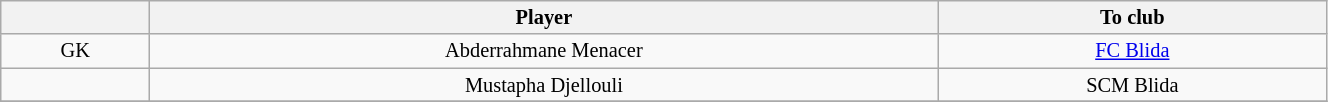<table class="wikitable sortable" style="width:70%; text-align:center; font-size:85%; text-align:centre;">
<tr>
<th></th>
<th>Player</th>
<th>To club</th>
</tr>
<tr>
<td>GK</td>
<td>Abderrahmane Menacer</td>
<td><a href='#'>FC Blida</a></td>
</tr>
<tr>
<td></td>
<td>Mustapha Djellouli</td>
<td>SCM Blida</td>
</tr>
<tr>
</tr>
</table>
